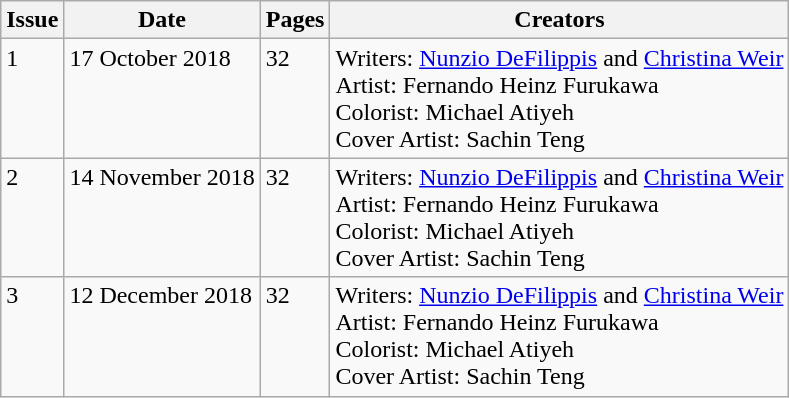<table class="wikitable">
<tr>
<th>Issue</th>
<th>Date</th>
<th>Pages</th>
<th>Creators</th>
</tr>
<tr>
<td valign="top">1</td>
<td valign="top">17 October 2018</td>
<td valign="top">32</td>
<td valign="top">Writers: <a href='#'>Nunzio DeFilippis</a> and <a href='#'>Christina Weir</a><br>Artist: Fernando Heinz Furukawa <br>Colorist: Michael Atiyeh<br>Cover Artist: Sachin Teng</td>
</tr>
<tr>
<td valign="top">2</td>
<td valign="top">14 November 2018</td>
<td valign="top">32</td>
<td valign="top">Writers: <a href='#'>Nunzio DeFilippis</a> and <a href='#'>Christina Weir</a><br>Artist: Fernando Heinz Furukawa <br>Colorist: Michael Atiyeh<br>Cover Artist: Sachin Teng</td>
</tr>
<tr>
<td valign="top">3</td>
<td valign="top">12 December 2018</td>
<td valign="top">32</td>
<td valign="top">Writers: <a href='#'>Nunzio DeFilippis</a> and <a href='#'>Christina Weir</a><br>Artist: Fernando Heinz Furukawa <br>Colorist: Michael Atiyeh<br>Cover Artist: Sachin Teng</td>
</tr>
</table>
